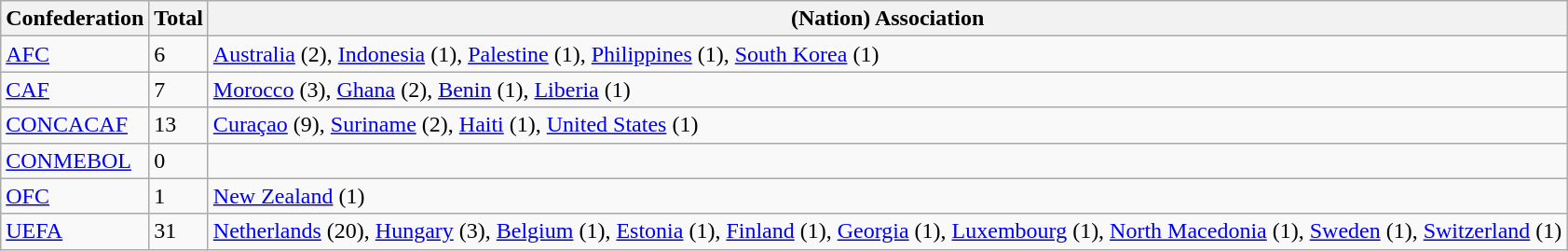<table class="wikitable sortable" style="text-align:left">
<tr>
<th scope="row">Confederation</th>
<th scope="col">Total</th>
<th scope="col" class="unsortable">(Nation) Association</th>
</tr>
<tr>
<td><a href='#'>AFC</a></td>
<td>6</td>
<td> <a href='#'>Australia</a> (2),  <a href='#'>Indonesia</a> (1),  <a href='#'>Palestine</a> (1),  <a href='#'>Philippines</a> (1),  <a href='#'>South Korea</a> (1)</td>
</tr>
<tr>
<td><a href='#'>CAF</a></td>
<td>7</td>
<td> <a href='#'>Morocco</a> (3),  <a href='#'>Ghana</a> (2),  <a href='#'>Benin</a> (1),  <a href='#'>Liberia</a> (1)</td>
</tr>
<tr>
<td><a href='#'>CONCACAF</a></td>
<td>13</td>
<td> <a href='#'>Curaçao</a> (9),  <a href='#'>Suriname</a> (2),  <a href='#'>Haiti</a> (1),  <a href='#'>United States</a> (1)</td>
</tr>
<tr>
<td><a href='#'>CONMEBOL</a></td>
<td>0</td>
<td> </td>
</tr>
<tr>
<td><a href='#'>OFC</a></td>
<td>1</td>
<td> <a href='#'>New Zealand</a> (1)</td>
</tr>
<tr>
<td><a href='#'>UEFA</a></td>
<td>31</td>
<td> <a href='#'>Netherlands</a> (20),  <a href='#'>Hungary</a> (3),  <a href='#'>Belgium</a> (1),  <a href='#'>Estonia</a> (1),  <a href='#'>Finland</a> (1),  <a href='#'>Georgia</a> (1),  <a href='#'>Luxembourg</a> (1),  <a href='#'>North Macedonia</a> (1),  <a href='#'>Sweden</a> (1),  <a href='#'>Switzerland</a> (1)</td>
</tr>
</table>
